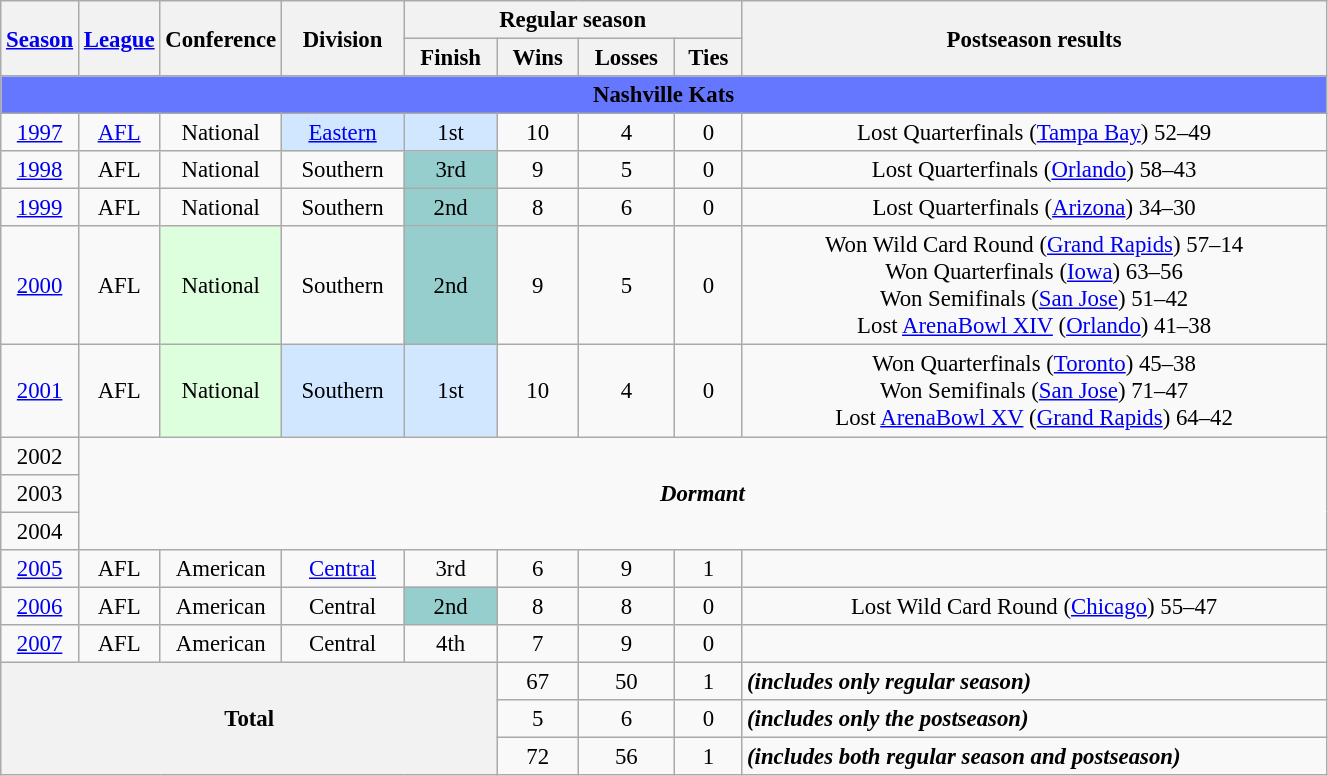<table class="wikitable" style="font-size: 95%; width:70%;">
<tr>
<th rowspan="2" style="width:5%;"><a href='#'>Season</a></th>
<th rowspan="2" style="width:5%;"><a href='#'>League</a></th>
<th rowspan="2" style="width:5%;">Conference</th>
<th rowspan="2">Division</th>
<th colspan="4">Regular season</th>
<th rowspan="2">Postseason results</th>
</tr>
<tr>
<th>Finish</th>
<th>Wins</th>
<th>Losses</th>
<th>Ties</th>
</tr>
<tr>
<td Colspan="9" align=center style="background:#67f"><strong><span>Nashville Kats</span></strong></td>
</tr>
<tr align="center">
<td><a href='#'>1997</a></td>
<td><a href='#'>AFL</a></td>
<td>National</td>
<td bgcolor="#D0E7FF"><a href='#'>Eastern</a></td>
<td bgcolor="#D0E7FF">1st</td>
<td>10</td>
<td>4</td>
<td>0</td>
<td>Lost Quarterfinals (<a href='#'>Tampa Bay</a>) 52–49</td>
</tr>
<tr align="center">
<td><a href='#'>1998</a></td>
<td>AFL</td>
<td>National</td>
<td>Southern</td>
<td bgcolor="#96CDCD">3rd</td>
<td>9</td>
<td>5</td>
<td>0</td>
<td>Lost Quarterfinals (<a href='#'>Orlando</a>) 58–43</td>
</tr>
<tr align="center">
<td><a href='#'>1999</a></td>
<td>AFL</td>
<td>National</td>
<td>Southern</td>
<td bgcolor="#96CDCD">2nd</td>
<td>8</td>
<td>6</td>
<td>0</td>
<td>Lost Quarterfinals (<a href='#'>Arizona</a>) 34–30</td>
</tr>
<tr align="center">
<td><a href='#'>2000</a></td>
<td>AFL</td>
<td bgcolor="#DDFFDD">National</td>
<td>Southern</td>
<td bgcolor="#96CDCD">2nd</td>
<td>9</td>
<td>5</td>
<td>0</td>
<td>Won Wild Card Round (<a href='#'>Grand Rapids</a>) 57–14<br> Won Quarterfinals (<a href='#'>Iowa</a>) 63–56<br> Won Semifinals (<a href='#'>San Jose</a>) 51–42<br> Lost <a href='#'>ArenaBowl XIV</a> (<a href='#'>Orlando</a>) 41–38</td>
</tr>
<tr align="center">
<td><a href='#'>2001</a></td>
<td>AFL</td>
<td bgcolor="#DDFFDD">National</td>
<td bgcolor="#D0E7FF">Southern</td>
<td bgcolor="#D0E7FF">1st</td>
<td>10</td>
<td>4</td>
<td>0</td>
<td>Won Quarterfinals (<a href='#'>Toronto</a>) 45–38<br> Won Semifinals (<a href='#'>San Jose</a>) 71–47<br> Lost <a href='#'>ArenaBowl XV</a> (<a href='#'>Grand Rapids</a>) 64–42</td>
</tr>
<tr align="center">
<td>2002</td>
<td colspan="8" rowspan="3" align="center"><strong><em>Dormant</em></strong></td>
</tr>
<tr align="center">
<td>2003</td>
</tr>
<tr align="center">
<td>2004</td>
</tr>
<tr align="center">
<td><a href='#'>2005</a></td>
<td>AFL</td>
<td>American</td>
<td><a href='#'>Central</a></td>
<td>3rd</td>
<td>6</td>
<td>9</td>
<td>1</td>
<td></td>
</tr>
<tr align="center">
<td><a href='#'>2006</a></td>
<td>AFL</td>
<td>American</td>
<td>Central</td>
<td bgcolor="#96CDCD">2nd</td>
<td>8</td>
<td>8</td>
<td>0</td>
<td>Lost Wild Card Round (<a href='#'>Chicago</a>) 55–47</td>
</tr>
<tr align="center">
<td><a href='#'>2007</a></td>
<td>AFL</td>
<td>American</td>
<td>Central</td>
<td>4th</td>
<td>7</td>
<td>9</td>
<td>0</td>
<td></td>
</tr>
<tr>
<th align="center" rowSpan="3" colSpan="5">Total</th>
<td align="center">67</td>
<td align="center">50</td>
<td align="center">1</td>
<td colSpan="1"><strong><em>(includes only regular season)</em></strong></td>
</tr>
<tr>
<td align="center">5</td>
<td align="center">6</td>
<td align="center">0</td>
<td colSpan="1"><strong><em>(includes only the postseason)</em></strong></td>
</tr>
<tr>
<td align="center">72</td>
<td align="center">56</td>
<td align="center">1</td>
<td colSpan="1"><strong><em>(includes both regular season and postseason)</em></strong></td>
</tr>
</table>
